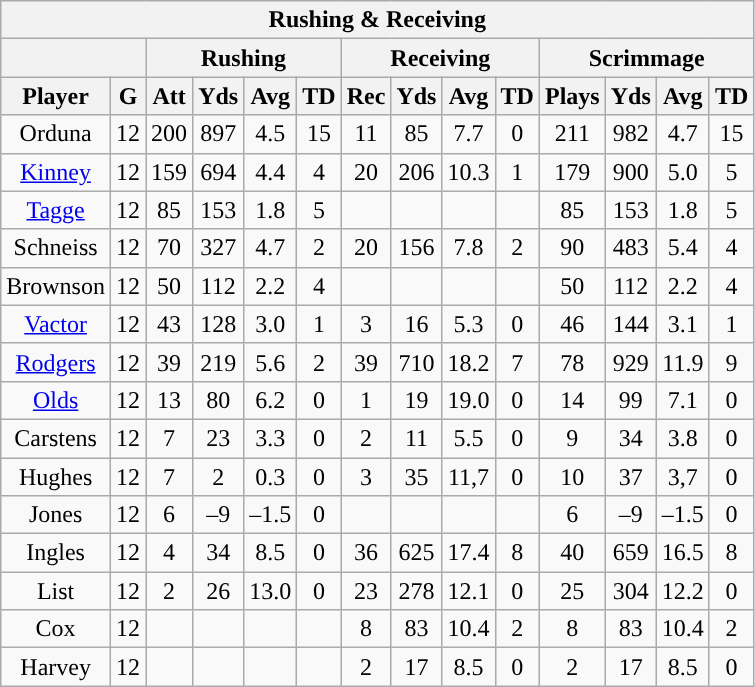<table class="wikitable" style="text-align:center">
<tr>
<th colspan="14">Rushing & Receiving</th>
</tr>
<tr>
<th colspan="2"></th>
<th colspan="4">Rushing</th>
<th colspan="4">Receiving</th>
<th colspan="4">Scrimmage</th>
</tr>
<tr>
<th>Player</th>
<th>G</th>
<th>Att</th>
<th>Yds</th>
<th>Avg</th>
<th>TD</th>
<th>Rec</th>
<th>Yds</th>
<th>Avg</th>
<th>TD</th>
<th>Plays</th>
<th>Yds</th>
<th>Avg</th>
<th>TD</th>
</tr>
<tr>
<td>Orduna</td>
<td>12</td>
<td>200</td>
<td>897</td>
<td>4.5</td>
<td>15</td>
<td>11</td>
<td>85</td>
<td>7.7</td>
<td>0</td>
<td>211</td>
<td>982</td>
<td>4.7</td>
<td>15</td>
</tr>
<tr>
<td><a href='#'>Kinney</a></td>
<td>12</td>
<td>159</td>
<td>694</td>
<td>4.4</td>
<td>4</td>
<td>20</td>
<td>206</td>
<td>10.3</td>
<td>1</td>
<td>179</td>
<td>900</td>
<td>5.0</td>
<td>5</td>
</tr>
<tr>
<td><a href='#'>Tagge</a></td>
<td>12</td>
<td>85</td>
<td>153</td>
<td>1.8</td>
<td>5</td>
<td></td>
<td></td>
<td></td>
<td></td>
<td>85</td>
<td>153</td>
<td>1.8</td>
<td>5</td>
</tr>
<tr>
<td>Schneiss</td>
<td>12</td>
<td>70</td>
<td>327</td>
<td>4.7</td>
<td>2</td>
<td>20</td>
<td>156</td>
<td>7.8</td>
<td>2</td>
<td>90</td>
<td>483</td>
<td>5.4</td>
<td>4</td>
</tr>
<tr>
<td>Brownson</td>
<td>12</td>
<td>50</td>
<td>112</td>
<td>2.2</td>
<td>4</td>
<td></td>
<td></td>
<td></td>
<td></td>
<td>50</td>
<td>112</td>
<td>2.2</td>
<td>4</td>
</tr>
<tr>
<td><a href='#'>Vactor</a></td>
<td>12</td>
<td>43</td>
<td>128</td>
<td>3.0</td>
<td>1</td>
<td>3</td>
<td>16</td>
<td>5.3</td>
<td>0</td>
<td>46</td>
<td>144</td>
<td>3.1</td>
<td>1</td>
</tr>
<tr>
<td><a href='#'>Rodgers</a></td>
<td>12</td>
<td>39</td>
<td>219</td>
<td>5.6</td>
<td>2</td>
<td>39</td>
<td>710</td>
<td>18.2</td>
<td>7</td>
<td>78</td>
<td>929</td>
<td>11.9</td>
<td>9</td>
</tr>
<tr>
<td><a href='#'>Olds</a></td>
<td>12</td>
<td>13</td>
<td>80</td>
<td>6.2</td>
<td>0</td>
<td>1</td>
<td>19</td>
<td>19.0</td>
<td>0</td>
<td>14</td>
<td>99</td>
<td>7.1</td>
<td>0</td>
</tr>
<tr>
<td>Carstens</td>
<td>12</td>
<td>7</td>
<td>23</td>
<td>3.3</td>
<td>0</td>
<td>2</td>
<td>11</td>
<td>5.5</td>
<td>0</td>
<td>9</td>
<td>34</td>
<td>3.8</td>
<td>0</td>
</tr>
<tr>
<td>Hughes</td>
<td>12</td>
<td>7</td>
<td>2</td>
<td>0.3</td>
<td>0</td>
<td>3</td>
<td>35</td>
<td>11,7</td>
<td>0</td>
<td>10</td>
<td>37</td>
<td>3,7</td>
<td>0</td>
</tr>
<tr>
<td>Jones</td>
<td>12</td>
<td>6</td>
<td>–9</td>
<td>–1.5</td>
<td>0</td>
<td></td>
<td></td>
<td></td>
<td></td>
<td>6</td>
<td>–9</td>
<td>–1.5</td>
<td>0</td>
</tr>
<tr>
<td>Ingles</td>
<td>12</td>
<td>4</td>
<td>34</td>
<td>8.5</td>
<td>0</td>
<td>36</td>
<td>625</td>
<td>17.4</td>
<td>8</td>
<td>40</td>
<td>659</td>
<td>16.5</td>
<td>8</td>
</tr>
<tr>
<td>List</td>
<td>12</td>
<td>2</td>
<td>26</td>
<td>13.0</td>
<td>0</td>
<td>23</td>
<td>278</td>
<td>12.1</td>
<td>0</td>
<td>25</td>
<td>304</td>
<td>12.2</td>
<td>0</td>
</tr>
<tr>
<td>Cox</td>
<td>12</td>
<td></td>
<td></td>
<td></td>
<td></td>
<td>8</td>
<td>83</td>
<td>10.4</td>
<td>2</td>
<td>8</td>
<td>83</td>
<td>10.4</td>
<td>2</td>
</tr>
<tr>
<td>Harvey</td>
<td>12</td>
<td></td>
<td></td>
<td></td>
<td></td>
<td>2</td>
<td>17</td>
<td>8.5</td>
<td>0</td>
<td>2</td>
<td>17</td>
<td>8.5</td>
<td>0</td>
</tr>
</table>
